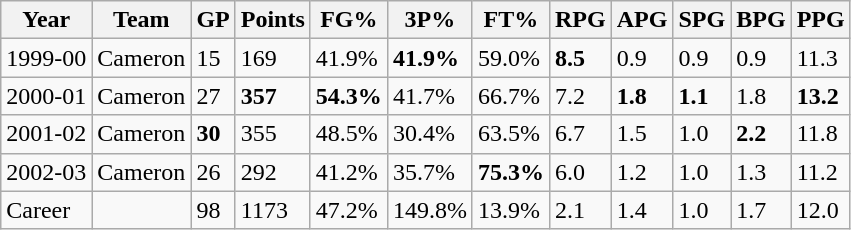<table class="wikitable">
<tr>
<th>Year</th>
<th>Team</th>
<th>GP</th>
<th>Points</th>
<th>FG%</th>
<th>3P%</th>
<th>FT%</th>
<th>RPG</th>
<th>APG</th>
<th>SPG</th>
<th>BPG</th>
<th>PPG</th>
</tr>
<tr>
<td>1999-00</td>
<td>Cameron</td>
<td>15</td>
<td>169</td>
<td>41.9%</td>
<td><strong>41.9%</strong></td>
<td>59.0%</td>
<td><strong>8.5</strong></td>
<td>0.9</td>
<td>0.9</td>
<td>0.9</td>
<td>11.3</td>
</tr>
<tr>
<td>2000-01</td>
<td>Cameron</td>
<td>27</td>
<td><strong>357</strong></td>
<td><strong>54.3%</strong></td>
<td>41.7%</td>
<td>66.7%</td>
<td>7.2</td>
<td><strong>1.8</strong></td>
<td><strong>1.1</strong></td>
<td>1.8</td>
<td><strong>13.2</strong></td>
</tr>
<tr>
<td>2001-02</td>
<td>Cameron</td>
<td><strong>30</strong></td>
<td>355</td>
<td>48.5%</td>
<td>30.4%</td>
<td>63.5%</td>
<td>6.7</td>
<td>1.5</td>
<td>1.0</td>
<td><strong>2.2</strong></td>
<td>11.8</td>
</tr>
<tr>
<td>2002-03</td>
<td>Cameron</td>
<td>26</td>
<td>292</td>
<td>41.2%</td>
<td>35.7%</td>
<td><strong>75.3%</strong></td>
<td>6.0</td>
<td>1.2</td>
<td>1.0</td>
<td>1.3</td>
<td>11.2</td>
</tr>
<tr>
<td>Career</td>
<td></td>
<td>98</td>
<td>1173</td>
<td>47.2%</td>
<td>149.8%</td>
<td>13.9%</td>
<td>2.1</td>
<td>1.4</td>
<td>1.0</td>
<td>1.7</td>
<td>12.0</td>
</tr>
</table>
